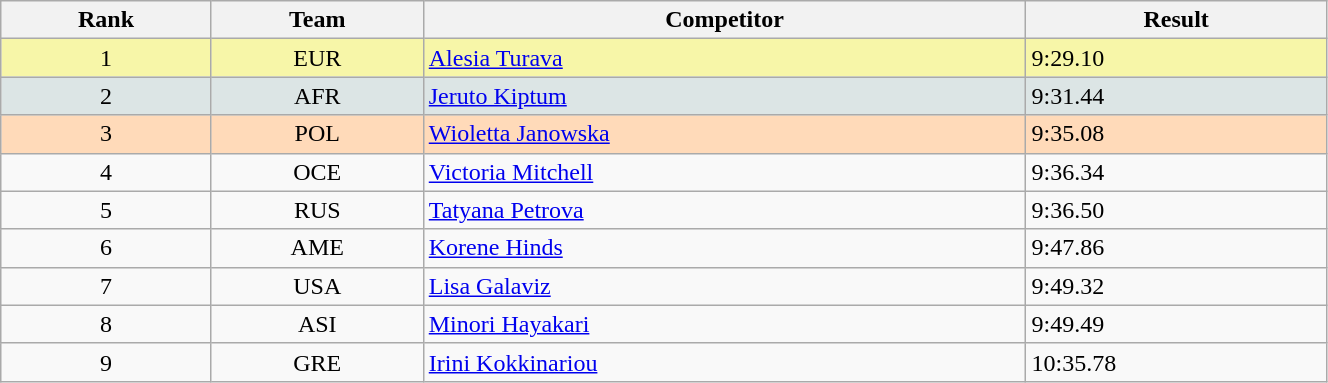<table class="wikitable" width=70% style=text-align:center>
<tr>
<th>Rank</th>
<th>Team</th>
<th>Competitor</th>
<th>Result</th>
</tr>
<tr bgcolor="#F7F6A8">
<td>1</td>
<td>EUR</td>
<td align="left"><a href='#'>Alesia Turava</a></td>
<td align="left">9:29.10</td>
</tr>
<tr bgcolor="#DCE5E5">
<td>2</td>
<td>AFR</td>
<td align="left"><a href='#'>Jeruto Kiptum</a></td>
<td align="left">9:31.44</td>
</tr>
<tr bgcolor="#FFDAB9">
<td>3</td>
<td>POL</td>
<td align="left"><a href='#'>Wioletta Janowska</a></td>
<td align="left">9:35.08</td>
</tr>
<tr>
<td>4</td>
<td>OCE</td>
<td align="left"><a href='#'>Victoria Mitchell</a></td>
<td align="left">9:36.34</td>
</tr>
<tr>
<td>5</td>
<td>RUS</td>
<td align="left"><a href='#'>Tatyana Petrova</a></td>
<td align="left">9:36.50</td>
</tr>
<tr>
<td>6</td>
<td>AME</td>
<td align="left"><a href='#'>Korene Hinds</a></td>
<td align="left">9:47.86</td>
</tr>
<tr>
<td>7</td>
<td>USA</td>
<td align="left"><a href='#'>Lisa Galaviz</a></td>
<td align="left">9:49.32</td>
</tr>
<tr>
<td>8</td>
<td>ASI</td>
<td align="left"><a href='#'>Minori Hayakari</a></td>
<td align="left">9:49.49</td>
</tr>
<tr>
<td>9</td>
<td>GRE</td>
<td align="left"><a href='#'>Irini Kokkinariou</a></td>
<td align="left">10:35.78</td>
</tr>
</table>
